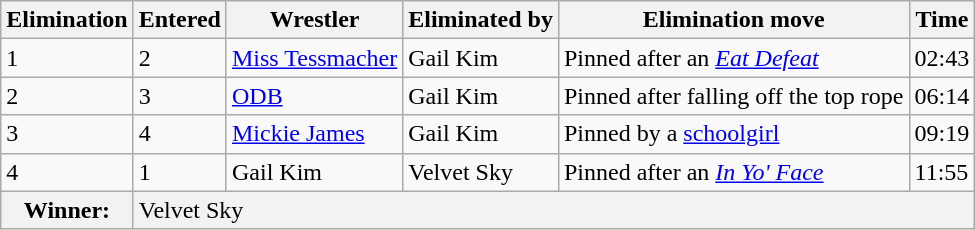<table class="wikitable" border="1">
<tr>
<th>Elimination</th>
<th>Entered</th>
<th>Wrestler</th>
<th>Eliminated by</th>
<th>Elimination move</th>
<th>Time</th>
</tr>
<tr>
<td>1</td>
<td>2</td>
<td><a href='#'>Miss Tessmacher</a></td>
<td>Gail Kim</td>
<td>Pinned after an <em><a href='#'>Eat Defeat</a></em></td>
<td>02:43</td>
</tr>
<tr>
<td>2</td>
<td>3</td>
<td><a href='#'>ODB</a></td>
<td>Gail Kim</td>
<td>Pinned after falling off the top rope</td>
<td>06:14</td>
</tr>
<tr>
<td>3</td>
<td>4</td>
<td><a href='#'>Mickie James</a></td>
<td>Gail Kim</td>
<td>Pinned by a <a href='#'>schoolgirl</a></td>
<td>09:19</td>
</tr>
<tr>
<td>4</td>
<td>1</td>
<td>Gail Kim</td>
<td>Velvet Sky</td>
<td>Pinned after an <em><a href='#'>In Yo' Face</a></em></td>
<td>11:55</td>
</tr>
<tr>
<th>Winner:</th>
<td colspan="5" bgcolor="#f2f2f2">Velvet Sky</td>
</tr>
</table>
